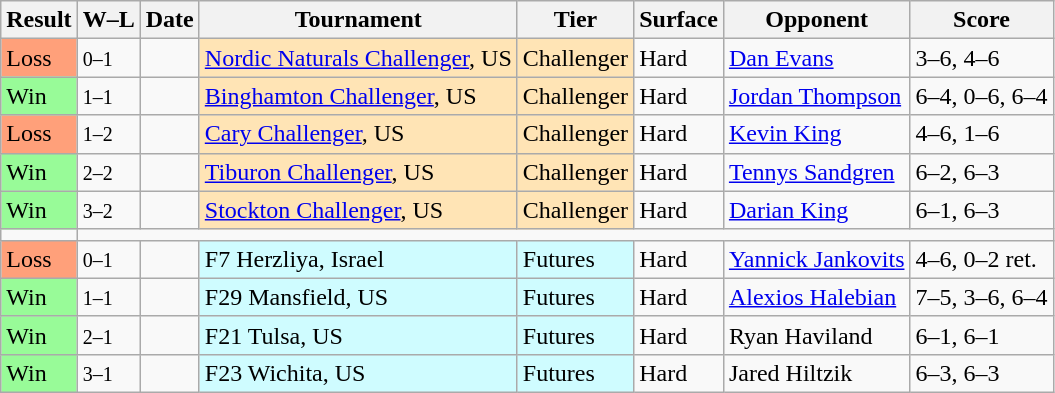<table class="sortable wikitable">
<tr>
<th>Result</th>
<th class=unsortable>W–L</th>
<th>Date</th>
<th>Tournament</th>
<th>Tier</th>
<th>Surface</th>
<th>Opponent</th>
<th class=unsortable>Score</th>
</tr>
<tr>
<td bgcolor=FFA07A>Loss</td>
<td><small>0–1</small></td>
<td><a href='#'></a></td>
<td style=background:moccasin><a href='#'>Nordic Naturals Challenger</a>, US</td>
<td style=background:moccasin>Challenger</td>
<td>Hard</td>
<td> <a href='#'>Dan Evans</a></td>
<td>3–6, 4–6</td>
</tr>
<tr>
<td bgcolor=#98fb98>Win</td>
<td><small>1–1</small></td>
<td><a href='#'></a></td>
<td style=background:moccasin><a href='#'>Binghamton Challenger</a>, US</td>
<td style=background:moccasin>Challenger</td>
<td>Hard</td>
<td> <a href='#'>Jordan Thompson</a></td>
<td>6–4, 0–6, 6–4</td>
</tr>
<tr>
<td bgcolor=FFA07A>Loss</td>
<td><small>1–2</small></td>
<td><a href='#'></a></td>
<td style=background:moccasin><a href='#'>Cary Challenger</a>, US</td>
<td style=background:moccasin>Challenger</td>
<td>Hard</td>
<td> <a href='#'>Kevin King</a></td>
<td>4–6, 1–6</td>
</tr>
<tr>
<td bgcolor=#98fb98>Win</td>
<td><small>2–2</small></td>
<td><a href='#'></a></td>
<td style=background:moccasin><a href='#'>Tiburon Challenger</a>, US</td>
<td style=background:moccasin>Challenger</td>
<td>Hard</td>
<td> <a href='#'>Tennys Sandgren</a></td>
<td>6–2, 6–3</td>
</tr>
<tr>
<td bgcolor=#98fb98>Win</td>
<td><small>3–2</small></td>
<td><a href='#'></a></td>
<td style=background:moccasin><a href='#'>Stockton Challenger</a>, US</td>
<td style=background:moccasin>Challenger</td>
<td>Hard</td>
<td> <a href='#'>Darian King</a></td>
<td>6–1, 6–3</td>
</tr>
<tr>
<td></td>
</tr>
<tr>
<td bgcolor=FFA07A>Loss</td>
<td><small>0–1</small></td>
<td></td>
<td style=background:#cffcff>F7 Herzliya, Israel</td>
<td style=background:#cffcff>Futures</td>
<td>Hard</td>
<td> <a href='#'>Yannick Jankovits</a></td>
<td>4–6, 0–2 ret.</td>
</tr>
<tr>
<td bgcolor=#98fb98>Win</td>
<td><small>1–1</small></td>
<td></td>
<td style=background:#cffcff>F29 Mansfield, US</td>
<td style=background:#cffcff>Futures</td>
<td>Hard</td>
<td> <a href='#'>Alexios Halebian</a></td>
<td>7–5, 3–6, 6–4</td>
</tr>
<tr>
<td bgcolor=#98fb98>Win</td>
<td><small>2–1</small></td>
<td></td>
<td style=background:#cffcff>F21 Tulsa, US</td>
<td style=background:#cffcff>Futures</td>
<td>Hard</td>
<td> Ryan Haviland</td>
<td>6–1, 6–1</td>
</tr>
<tr>
<td bgcolor=#98fb98>Win</td>
<td><small>3–1</small></td>
<td></td>
<td style=background:#cffcff>F23 Wichita, US</td>
<td style=background:#cffcff>Futures</td>
<td>Hard</td>
<td> Jared Hiltzik</td>
<td>6–3, 6–3</td>
</tr>
</table>
